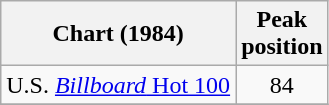<table class="wikitable">
<tr>
<th>Chart (1984)</th>
<th>Peak<br>position</th>
</tr>
<tr>
<td>U.S. <a href='#'><em>Billboard</em> Hot 100</a></td>
<td align="center">84</td>
</tr>
<tr>
</tr>
</table>
